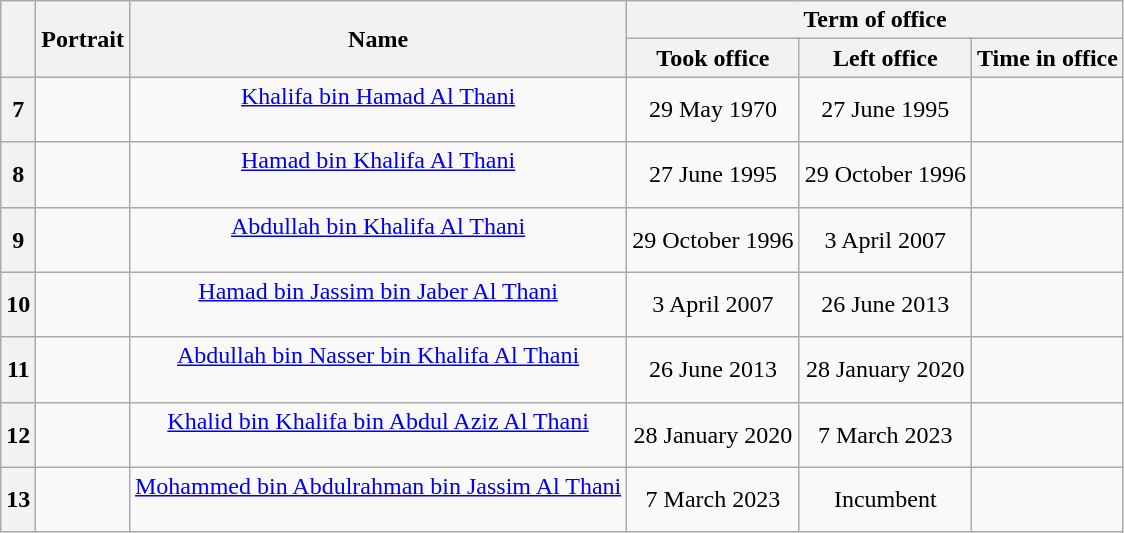<table class=wikitable style=text-align:center>
<tr>
<th rowspan="2"></th>
<th rowspan="2">Portrait</th>
<th rowspan="2">Name<br></th>
<th colspan="3">Term of office</th>
</tr>
<tr>
<th>Took office</th>
<th>Left office</th>
<th>Time in office</th>
</tr>
<tr>
<th>7</th>
<td></td>
<td><a href='#'>Khalifa bin Hamad Al Thani</a><br><br></td>
<td>29 May 1970</td>
<td>27 June 1995<br></td>
<td></td>
</tr>
<tr>
<th>8</th>
<td></td>
<td><a href='#'>Hamad bin Khalifa Al Thani</a><br><br></td>
<td>27 June 1995</td>
<td>29 October 1996</td>
<td></td>
</tr>
<tr>
<th>9</th>
<td></td>
<td><a href='#'>Abdullah bin Khalifa Al Thani</a><br><br></td>
<td>29 October 1996</td>
<td>3 April 2007</td>
<td></td>
</tr>
<tr>
<th>10</th>
<td></td>
<td><a href='#'>Hamad bin Jassim bin Jaber Al Thani</a><br><br></td>
<td>3 April 2007</td>
<td>26 June 2013</td>
<td></td>
</tr>
<tr>
<th>11</th>
<td></td>
<td><a href='#'>Abdullah bin Nasser bin Khalifa Al Thani</a><br><br></td>
<td>26 June 2013</td>
<td>28 January 2020</td>
<td></td>
</tr>
<tr>
<th>12</th>
<td></td>
<td><a href='#'>Khalid bin Khalifa bin Abdul Aziz Al Thani</a><br><br></td>
<td>28 January 2020</td>
<td>7 March 2023</td>
<td></td>
</tr>
<tr>
<th>13</th>
<td></td>
<td><a href='#'>Mohammed bin Abdulrahman bin Jassim Al Thani</a><br><br></td>
<td>7 March 2023</td>
<td>Incumbent</td>
<td></td>
</tr>
</table>
